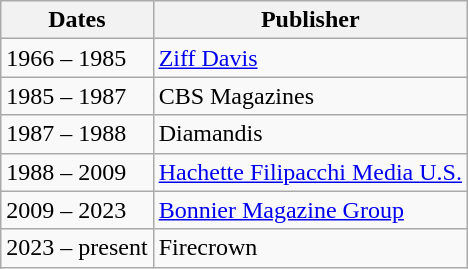<table class="wikitable">
<tr>
<th>Dates</th>
<th>Publisher</th>
</tr>
<tr>
<td>1966 – 1985</td>
<td><a href='#'>Ziff Davis</a></td>
</tr>
<tr>
<td>1985 – 1987</td>
<td>CBS Magazines</td>
</tr>
<tr>
<td>1987 – 1988</td>
<td>Diamandis</td>
</tr>
<tr>
<td>1988 – 2009</td>
<td><a href='#'>Hachette Filipacchi Media U.S.</a></td>
</tr>
<tr>
<td>2009 – 2023</td>
<td><a href='#'>Bonnier Magazine Group</a></td>
</tr>
<tr>
<td>2023 – present</td>
<td>Firecrown</td>
</tr>
</table>
